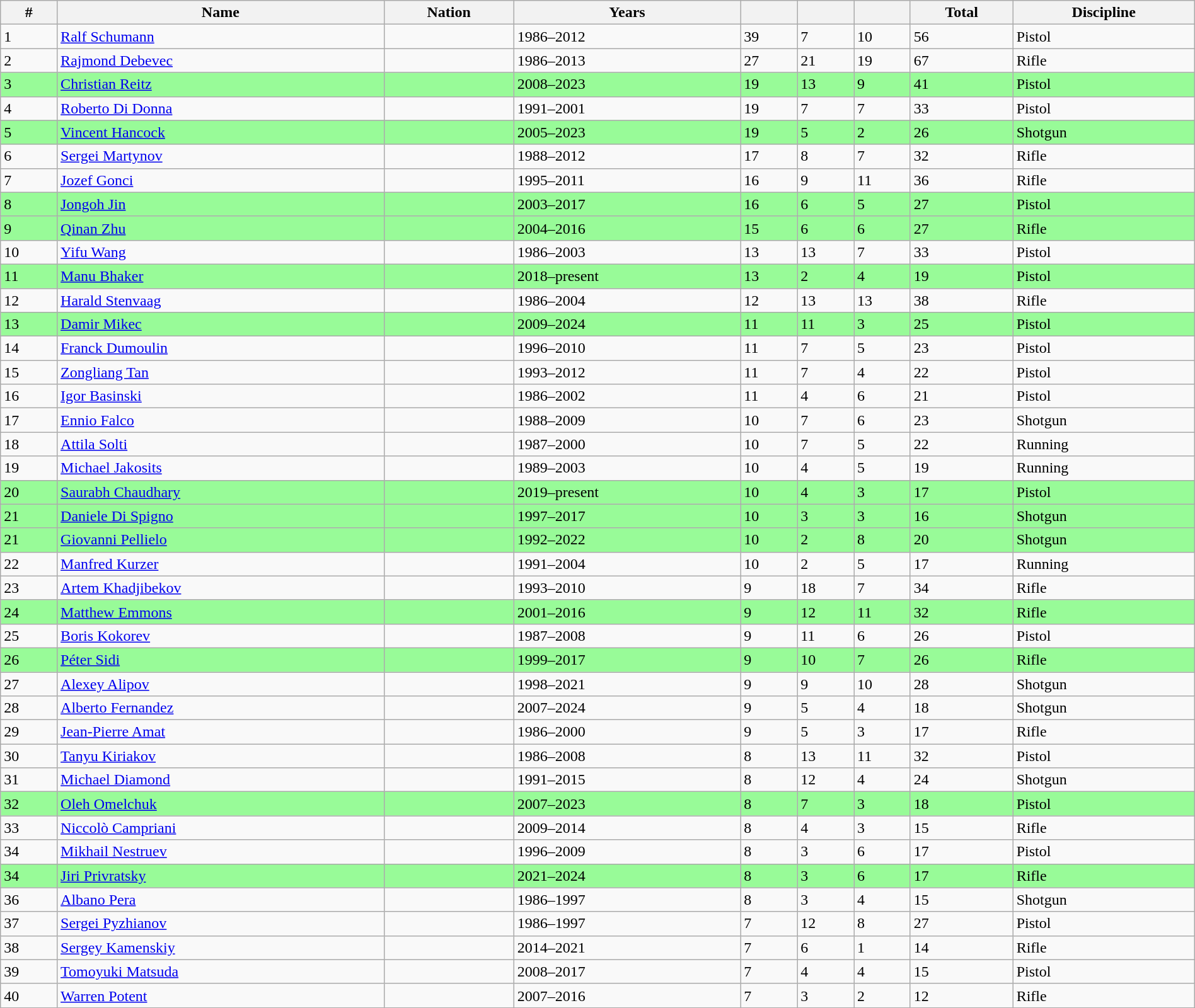<table class="wikitable sortable" style="font-size: 100%" width="100%">
<tr>
<th>#</th>
<th>Name</th>
<th>Nation</th>
<th>Years</th>
<th></th>
<th></th>
<th></th>
<th>Total</th>
<th>Discipline</th>
</tr>
<tr>
<td>1</td>
<td align=left><a href='#'>Ralf Schumann</a></td>
<td align=left> </td>
<td>1986–2012</td>
<td>39</td>
<td>7</td>
<td>10</td>
<td>56</td>
<td>Pistol</td>
</tr>
<tr>
<td>2</td>
<td align=left><a href='#'>Rajmond Debevec</a></td>
<td align=left> </td>
<td>1986–2013</td>
<td>27</td>
<td>21</td>
<td>19</td>
<td>67</td>
<td>Rifle</td>
</tr>
<tr bgcolor=palegreen>
<td>3</td>
<td align=left><a href='#'>Christian Reitz</a></td>
<td align=left></td>
<td>2008–2023</td>
<td>19</td>
<td>13</td>
<td>9</td>
<td>41</td>
<td>Pistol</td>
</tr>
<tr>
<td>4</td>
<td align=left><a href='#'>Roberto Di Donna</a></td>
<td align=left></td>
<td>1991–2001</td>
<td>19</td>
<td>7</td>
<td>7</td>
<td>33</td>
<td>Pistol</td>
</tr>
<tr bgcolor=palegreen>
<td>5</td>
<td align=left><a href='#'>Vincent Hancock</a></td>
<td align=left></td>
<td>2005–2023</td>
<td>19</td>
<td>5</td>
<td>2</td>
<td>26</td>
<td>Shotgun</td>
</tr>
<tr>
<td>6</td>
<td align=left><a href='#'>Sergei Martynov</a></td>
<td align=left> </td>
<td>1988–2012</td>
<td>17</td>
<td>8</td>
<td>7</td>
<td>32</td>
<td>Rifle</td>
</tr>
<tr>
<td>7</td>
<td align=left><a href='#'>Jozef Gonci</a></td>
<td align=left></td>
<td>1995–2011</td>
<td>16</td>
<td>9</td>
<td>11</td>
<td>36</td>
<td>Rifle</td>
</tr>
<tr bgcolor=palegreen>
<td>8</td>
<td align=left><a href='#'>Jongoh Jin</a></td>
<td align=left></td>
<td>2003–2017</td>
<td>16</td>
<td>6</td>
<td>5</td>
<td>27</td>
<td>Pistol</td>
</tr>
<tr bgcolor=palegreen>
<td>9</td>
<td align=left><a href='#'>Qinan Zhu</a></td>
<td align=left></td>
<td>2004–2016</td>
<td>15</td>
<td>6</td>
<td>6</td>
<td>27</td>
<td>Rifle</td>
</tr>
<tr>
<td>10</td>
<td align=left><a href='#'>Yifu Wang</a></td>
<td align=left></td>
<td>1986–2003</td>
<td>13</td>
<td>13</td>
<td>7</td>
<td>33</td>
<td>Pistol</td>
</tr>
<tr bgcolor=palegreen>
<td>11</td>
<td align=left><a href='#'>Manu Bhaker</a></td>
<td align=left></td>
<td>2018–present</td>
<td>13</td>
<td>2</td>
<td>4</td>
<td>19</td>
<td>Pistol</td>
</tr>
<tr>
<td>12</td>
<td align=left><a href='#'>Harald Stenvaag</a></td>
<td align=left></td>
<td>1986–2004</td>
<td>12</td>
<td>13</td>
<td>13</td>
<td>38</td>
<td>Rifle</td>
</tr>
<tr bgcolor=palegreen>
<td>13</td>
<td align=left><a href='#'>Damir Mikec</a></td>
<td align=left></td>
<td>2009–2024</td>
<td>11</td>
<td>11</td>
<td>3</td>
<td>25</td>
<td>Pistol</td>
</tr>
<tr>
<td>14</td>
<td align=left><a href='#'>Franck Dumoulin</a></td>
<td align=left></td>
<td>1996–2010</td>
<td>11</td>
<td>7</td>
<td>5</td>
<td>23</td>
<td>Pistol</td>
</tr>
<tr>
<td>15</td>
<td align=left><a href='#'>Zongliang Tan</a></td>
<td align=left></td>
<td>1993–2012</td>
<td>11</td>
<td>7</td>
<td>4</td>
<td>22</td>
<td>Pistol</td>
</tr>
<tr>
<td>16</td>
<td align=left><a href='#'>Igor Basinski</a></td>
<td align=left> </td>
<td>1986–2002</td>
<td>11</td>
<td>4</td>
<td>6</td>
<td>21</td>
<td>Pistol</td>
</tr>
<tr>
<td>17</td>
<td align=left><a href='#'>Ennio Falco</a></td>
<td align=left></td>
<td>1988–2009</td>
<td>10</td>
<td>7</td>
<td>6</td>
<td>23</td>
<td>Shotgun</td>
</tr>
<tr>
<td>18</td>
<td align=left><a href='#'>Attila Solti</a></td>
<td align=left> </td>
<td>1987–2000</td>
<td>10</td>
<td>7</td>
<td>5</td>
<td>22</td>
<td>Running</td>
</tr>
<tr>
<td>19</td>
<td align=left><a href='#'>Michael Jakosits</a></td>
<td align=left> </td>
<td>1989–2003</td>
<td>10</td>
<td>4</td>
<td>5</td>
<td>19</td>
<td>Running</td>
</tr>
<tr bgcolor=palegreen>
<td>20</td>
<td align=left><a href='#'>Saurabh Chaudhary</a></td>
<td align=left></td>
<td>2019–present</td>
<td>10</td>
<td>4</td>
<td>3</td>
<td>17</td>
<td>Pistol</td>
</tr>
<tr bgcolor=palegreen>
<td>21</td>
<td align=left><a href='#'>Daniele Di Spigno</a></td>
<td align=left></td>
<td>1997–2017</td>
<td>10</td>
<td>3</td>
<td>3</td>
<td>16</td>
<td>Shotgun</td>
</tr>
<tr bgcolor=palegreen>
<td>21</td>
<td align=left><a href='#'>Giovanni Pellielo</a></td>
<td align=left></td>
<td>1992–2022</td>
<td>10</td>
<td>2</td>
<td>8</td>
<td>20</td>
<td>Shotgun</td>
</tr>
<tr>
<td>22</td>
<td align=left><a href='#'>Manfred Kurzer</a></td>
<td align=left></td>
<td>1991–2004</td>
<td>10</td>
<td>2</td>
<td>5</td>
<td>17</td>
<td>Running</td>
</tr>
<tr>
<td>23</td>
<td align=left><a href='#'>Artem Khadjibekov</a></td>
<td align=left></td>
<td>1993–2010</td>
<td>9</td>
<td>18</td>
<td>7</td>
<td>34</td>
<td>Rifle</td>
</tr>
<tr bgcolor=palegreen>
<td>24</td>
<td align=left><a href='#'>Matthew Emmons</a></td>
<td align=left></td>
<td>2001–2016</td>
<td>9</td>
<td>12</td>
<td>11</td>
<td>32</td>
<td>Rifle</td>
</tr>
<tr>
<td>25</td>
<td align=left><a href='#'>Boris Kokorev</a></td>
<td align=left>  </td>
<td>1987–2008</td>
<td>9</td>
<td>11</td>
<td>6</td>
<td>26</td>
<td>Pistol</td>
</tr>
<tr bgcolor=palegreen>
<td>26</td>
<td align=left><a href='#'>Péter Sidi</a></td>
<td align=left></td>
<td>1999–2017</td>
<td>9</td>
<td>10</td>
<td>7</td>
<td>26</td>
<td>Rifle</td>
</tr>
<tr>
<td>27</td>
<td align=left><a href='#'>Alexey Alipov</a></td>
<td align=left></td>
<td>1998–2021</td>
<td>9</td>
<td>9</td>
<td>10</td>
<td>28</td>
<td>Shotgun</td>
</tr>
<tr>
<td>28</td>
<td align=left><a href='#'>Alberto Fernandez</a></td>
<td align=left></td>
<td>2007–2024</td>
<td>9</td>
<td>5</td>
<td>4</td>
<td>18</td>
<td>Shotgun</td>
</tr>
<tr>
<td>29</td>
<td align=left><a href='#'>Jean-Pierre Amat</a></td>
<td align=left></td>
<td>1986–2000</td>
<td>9</td>
<td>5</td>
<td>3</td>
<td>17</td>
<td>Rifle</td>
</tr>
<tr>
<td>30</td>
<td align=left><a href='#'>Tanyu Kiriakov</a></td>
<td align=left></td>
<td>1986–2008</td>
<td>8</td>
<td>13</td>
<td>11</td>
<td>32</td>
<td>Pistol</td>
</tr>
<tr>
<td>31</td>
<td align=left><a href='#'>Michael Diamond</a></td>
<td align=left></td>
<td>1991–2015</td>
<td>8</td>
<td>12</td>
<td>4</td>
<td>24</td>
<td>Shotgun</td>
</tr>
<tr bgcolor=palegreen>
<td>32</td>
<td align=left><a href='#'>Oleh Omelchuk</a></td>
<td align=left></td>
<td>2007–2023</td>
<td>8</td>
<td>7</td>
<td>3</td>
<td>18</td>
<td>Pistol</td>
</tr>
<tr>
<td>33</td>
<td align=left><a href='#'>Niccolò Campriani</a></td>
<td align=left></td>
<td>2009–2014</td>
<td>8</td>
<td>4</td>
<td>3</td>
<td>15</td>
<td>Rifle</td>
</tr>
<tr>
<td>34</td>
<td align=left><a href='#'>Mikhail Nestruev</a></td>
<td align=left></td>
<td>1996–2009</td>
<td>8</td>
<td>3</td>
<td>6</td>
<td>17</td>
<td>Pistol</td>
</tr>
<tr bgcolor=palegreen>
<td>34</td>
<td align=left><a href='#'>Jiri Privratsky</a></td>
<td align=left></td>
<td>2021–2024</td>
<td>8</td>
<td>3</td>
<td>6</td>
<td>17</td>
<td>Rifle</td>
</tr>
<tr>
<td>36</td>
<td align=left><a href='#'>Albano Pera</a></td>
<td align=left></td>
<td>1986–1997</td>
<td>8</td>
<td>3</td>
<td>4</td>
<td>15</td>
<td>Shotgun</td>
</tr>
<tr>
<td>37</td>
<td align=left><a href='#'>Sergei Pyzhianov</a></td>
<td align=left>  </td>
<td>1986–1997</td>
<td>7</td>
<td>12</td>
<td>8</td>
<td>27</td>
<td>Pistol</td>
</tr>
<tr>
<td>38</td>
<td align=left><a href='#'>Sergey Kamenskiy</a></td>
<td align=left></td>
<td>2014–2021</td>
<td>7</td>
<td>6</td>
<td>1</td>
<td>14</td>
<td>Rifle</td>
</tr>
<tr>
<td>39</td>
<td align=left><a href='#'>Tomoyuki Matsuda</a></td>
<td align=left></td>
<td>2008–2017</td>
<td>7</td>
<td>4</td>
<td>4</td>
<td>15</td>
<td>Pistol</td>
</tr>
<tr>
<td>40</td>
<td align=left><a href='#'>Warren Potent</a></td>
<td align=left></td>
<td>2007–2016</td>
<td>7</td>
<td>3</td>
<td>2</td>
<td>12</td>
<td>Rifle</td>
</tr>
</table>
